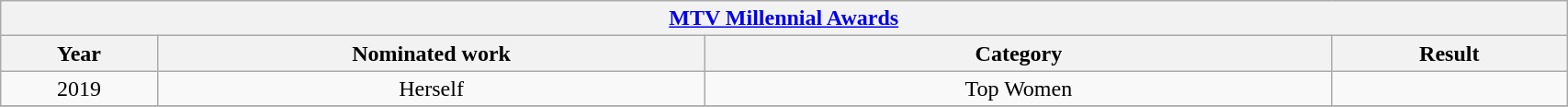<table style="width:90%;" class="wikitable">
<tr>
<th colspan="4" style="text-align:center;"><a href='#'>MTV Millennial Awards</a></th>
</tr>
<tr>
<th style="width:10%;">Year</th>
<th style="width:35%;">Nominated work</th>
<th style="width:40%;">Category</th>
<th style="width:15%;">Result</th>
</tr>
<tr>
<td style="text-align:center;">2019</td>
<td style="text-align:center;">Herself</td>
<td style="text-align:center;">Top Women</td>
<td></td>
</tr>
<tr>
</tr>
</table>
